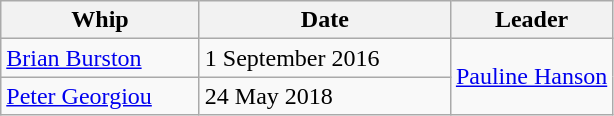<table class=wikitable>
<tr>
<th width=125px>Whip</th>
<th width=160px>Date</th>
<th>Leader</th>
</tr>
<tr>
<td><a href='#'>Brian Burston</a></td>
<td>1 September 2016</td>
<td rowspan=2><a href='#'>Pauline Hanson</a></td>
</tr>
<tr>
<td><a href='#'>Peter Georgiou</a></td>
<td>24 May 2018</td>
</tr>
</table>
